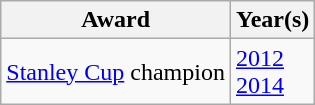<table class="wikitable">
<tr>
<th>Award</th>
<th>Year(s)</th>
</tr>
<tr>
<td><a href='#'>Stanley Cup</a> champion</td>
<td><a href='#'>2012</a><br><a href='#'>2014</a></td>
</tr>
</table>
